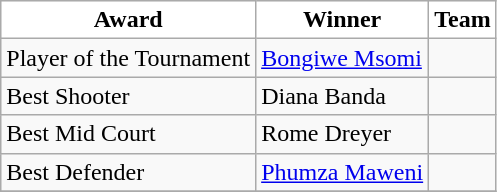<table class="wikitable collapsible">
<tr>
<th style="background:white;">Award</th>
<th style="background:white;">Winner</th>
<th style="background:white;">Team</th>
</tr>
<tr>
<td>Player of the Tournament</td>
<td><a href='#'>Bongiwe Msomi</a></td>
<td></td>
</tr>
<tr>
<td>Best Shooter</td>
<td>Diana Banda</td>
<td></td>
</tr>
<tr>
<td>Best Mid Court</td>
<td>Rome Dreyer</td>
<td></td>
</tr>
<tr>
<td>Best Defender</td>
<td><a href='#'>Phumza Maweni</a></td>
<td></td>
</tr>
<tr>
</tr>
</table>
